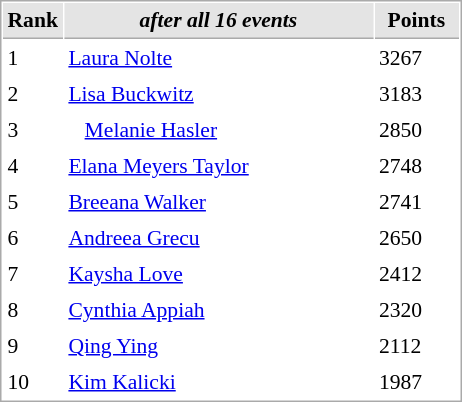<table cellspacing="1" cellpadding="3" style="border:1px solid #AAAAAA;font-size:90%">
<tr style="background-color: #E4E4E4;">
<th style="border-bottom:1px solid #AAAAAA; width: 10px;">Rank</th>
<th style="border-bottom:1px solid #AAAAAA; width: 200px;"><em>after all 16 events</em></th>
<th style="border-bottom:1px solid #AAAAAA; width: 50px;">Points</th>
</tr>
<tr>
<td>1</td>
<td style="text-align:left"> <a href='#'>Laura Nolte</a></td>
<td>3267</td>
</tr>
<tr>
<td>2</td>
<td style="text-align:left"> <a href='#'>Lisa Buckwitz</a></td>
<td>3183</td>
</tr>
<tr>
<td>3</td>
<td style="text-align:left">   <a href='#'>Melanie Hasler</a></td>
<td>2850</td>
</tr>
<tr>
<td>4</td>
<td style="text-align:left"> <a href='#'>Elana Meyers Taylor</a></td>
<td>2748</td>
</tr>
<tr>
<td>5</td>
<td style="text-align:left"> <a href='#'>Breeana Walker</a></td>
<td>2741</td>
</tr>
<tr>
<td>6</td>
<td style="text-align:left"> <a href='#'>Andreea Grecu</a></td>
<td>2650</td>
</tr>
<tr>
<td>7</td>
<td style="text-align:left"> <a href='#'>Kaysha Love</a></td>
<td>2412</td>
</tr>
<tr>
<td>8</td>
<td style="text-align:left"> <a href='#'>Cynthia Appiah</a></td>
<td>2320</td>
</tr>
<tr>
<td>9</td>
<td style="text-align:left"> <a href='#'>Qing Ying</a></td>
<td>2112</td>
</tr>
<tr>
<td>10</td>
<td style="text-align:left"> <a href='#'>Kim Kalicki</a></td>
<td>1987</td>
</tr>
</table>
